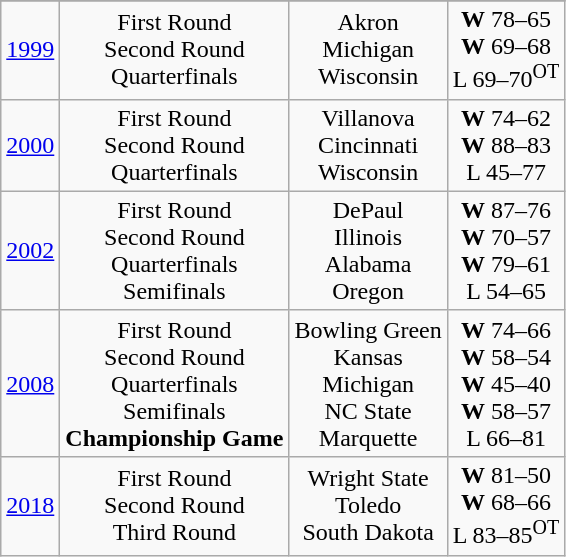<table class="wikitable" style="text-align:center;">
<tr align="center">
</tr>
<tr>
<td><a href='#'>1999</a></td>
<td>First Round<br>Second Round<br>Quarterfinals</td>
<td>Akron<br>Michigan<br>Wisconsin</td>
<td><strong>W</strong> 78–65<br><strong>W</strong> 69–68<br>L 69–70<sup>OT</sup></td>
</tr>
<tr>
<td><a href='#'>2000</a></td>
<td>First Round<br>Second Round<br>Quarterfinals</td>
<td>Villanova<br>Cincinnati<br>Wisconsin</td>
<td><strong>W</strong> 74–62<br><strong>W</strong> 88–83<br>L 45–77</td>
</tr>
<tr>
<td><a href='#'>2002</a></td>
<td>First Round<br>Second Round<br>Quarterfinals<br>Semifinals</td>
<td>DePaul<br>Illinois<br>Alabama<br>Oregon</td>
<td><strong>W</strong> 87–76<br><strong>W</strong> 70–57<br><strong>W</strong> 79–61<br>L 54–65</td>
</tr>
<tr>
<td><a href='#'>2008</a></td>
<td>First Round<br>Second Round<br>Quarterfinals<br>Semifinals<br><strong>Championship Game</strong></td>
<td>Bowling Green<br>Kansas<br>Michigan<br>NC State<br>Marquette</td>
<td><strong>W</strong> 74–66<br><strong>W</strong> 58–54<br><strong>W</strong> 45–40<br><strong>W</strong> 58–57<br>L 66–81</td>
</tr>
<tr>
<td><a href='#'>2018</a></td>
<td>First Round<br>Second Round<br>Third Round</td>
<td>Wright State<br>Toledo<br>South Dakota</td>
<td><strong>W</strong> 81–50<br><strong>W</strong> 68–66<br>L 83–85<sup>OT</sup></td>
</tr>
</table>
